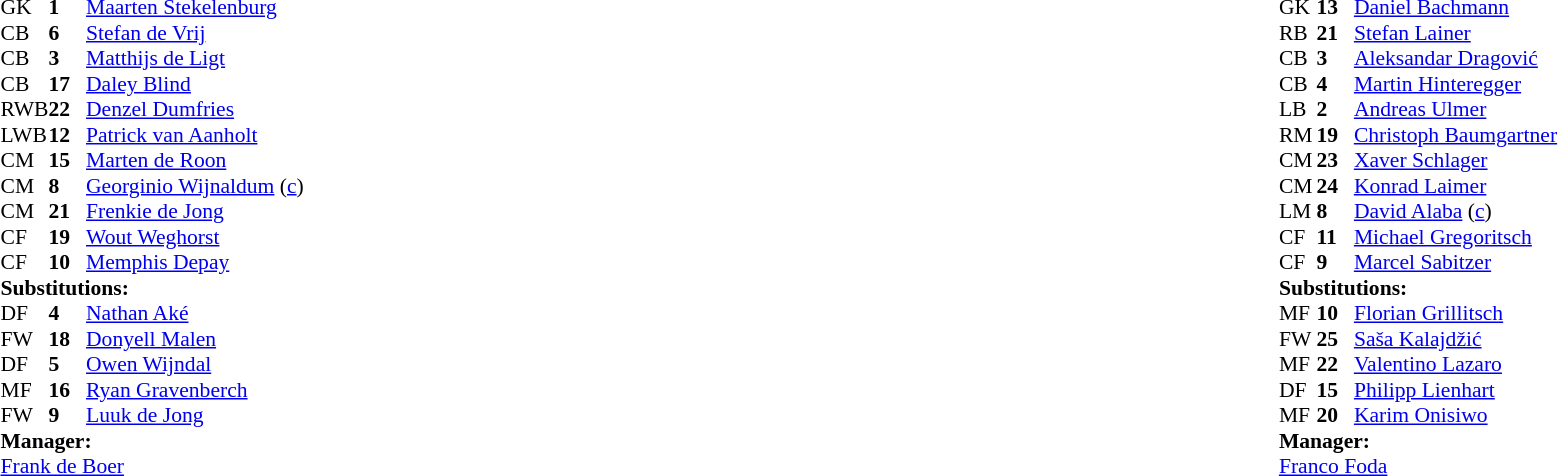<table width="100%">
<tr>
<td valign="top" width="40%"><br><table style="font-size:90%" cellspacing="0" cellpadding="0">
<tr>
<th width=25></th>
<th width=25></th>
</tr>
<tr>
<td>GK</td>
<td><strong>1</strong></td>
<td><a href='#'>Maarten Stekelenburg</a></td>
</tr>
<tr>
<td>CB</td>
<td><strong>6</strong></td>
<td><a href='#'>Stefan de Vrij</a></td>
</tr>
<tr>
<td>CB</td>
<td><strong>3</strong></td>
<td><a href='#'>Matthijs de Ligt</a></td>
</tr>
<tr>
<td>CB</td>
<td><strong>17</strong></td>
<td><a href='#'>Daley Blind</a></td>
<td></td>
<td></td>
</tr>
<tr>
<td>RWB</td>
<td><strong>22</strong></td>
<td><a href='#'>Denzel Dumfries</a></td>
</tr>
<tr>
<td>LWB</td>
<td><strong>12</strong></td>
<td><a href='#'>Patrick van Aanholt</a></td>
<td></td>
<td></td>
</tr>
<tr>
<td>CM</td>
<td><strong>15</strong></td>
<td><a href='#'>Marten de Roon</a></td>
<td></td>
<td></td>
</tr>
<tr>
<td>CM</td>
<td><strong>8</strong></td>
<td><a href='#'>Georginio Wijnaldum</a> (<a href='#'>c</a>)</td>
</tr>
<tr>
<td>CM</td>
<td><strong>21</strong></td>
<td><a href='#'>Frenkie de Jong</a></td>
</tr>
<tr>
<td>CF</td>
<td><strong>19</strong></td>
<td><a href='#'>Wout Weghorst</a></td>
<td></td>
<td></td>
</tr>
<tr>
<td>CF</td>
<td><strong>10</strong></td>
<td><a href='#'>Memphis Depay</a></td>
<td></td>
<td></td>
</tr>
<tr>
<td colspan=3><strong>Substitutions:</strong></td>
</tr>
<tr>
<td>DF</td>
<td><strong>4</strong></td>
<td><a href='#'>Nathan Aké</a></td>
<td></td>
<td></td>
</tr>
<tr>
<td>FW</td>
<td><strong>18</strong></td>
<td><a href='#'>Donyell Malen</a></td>
<td></td>
<td></td>
</tr>
<tr>
<td>DF</td>
<td><strong>5</strong></td>
<td><a href='#'>Owen Wijndal</a></td>
<td></td>
<td></td>
</tr>
<tr>
<td>MF</td>
<td><strong>16</strong></td>
<td><a href='#'>Ryan Gravenberch</a></td>
<td></td>
<td></td>
</tr>
<tr>
<td>FW</td>
<td><strong>9</strong></td>
<td><a href='#'>Luuk de Jong</a></td>
<td></td>
<td></td>
</tr>
<tr>
<td colspan=3><strong>Manager:</strong></td>
</tr>
<tr>
<td colspan=3><a href='#'>Frank de Boer</a></td>
</tr>
</table>
</td>
<td valign="top"></td>
<td valign="top" width="50%"><br><table style="font-size:90%; margin:auto" cellspacing="0" cellpadding="0">
<tr>
<th width=25></th>
<th width=25></th>
</tr>
<tr>
<td>GK</td>
<td><strong>13</strong></td>
<td><a href='#'>Daniel Bachmann</a></td>
<td></td>
</tr>
<tr>
<td>RB</td>
<td><strong>21</strong></td>
<td><a href='#'>Stefan Lainer</a></td>
</tr>
<tr>
<td>CB</td>
<td><strong>3</strong></td>
<td><a href='#'>Aleksandar Dragović</a></td>
<td></td>
<td></td>
</tr>
<tr>
<td>CB</td>
<td><strong>4</strong></td>
<td><a href='#'>Martin Hinteregger</a></td>
</tr>
<tr>
<td>LB</td>
<td><strong>2</strong></td>
<td><a href='#'>Andreas Ulmer</a></td>
</tr>
<tr>
<td>RM</td>
<td><strong>19</strong></td>
<td><a href='#'>Christoph Baumgartner</a></td>
<td></td>
<td></td>
</tr>
<tr>
<td>CM</td>
<td><strong>23</strong></td>
<td><a href='#'>Xaver Schlager</a></td>
<td></td>
<td></td>
</tr>
<tr>
<td>CM</td>
<td><strong>24</strong></td>
<td><a href='#'>Konrad Laimer</a></td>
<td></td>
<td></td>
</tr>
<tr>
<td>LM</td>
<td><strong>8</strong></td>
<td><a href='#'>David Alaba</a> (<a href='#'>c</a>)</td>
<td></td>
</tr>
<tr>
<td>CF</td>
<td><strong>11</strong></td>
<td><a href='#'>Michael Gregoritsch</a></td>
<td></td>
<td></td>
</tr>
<tr>
<td>CF</td>
<td><strong>9</strong></td>
<td><a href='#'>Marcel Sabitzer</a></td>
</tr>
<tr>
<td colspan=3><strong>Substitutions:</strong></td>
</tr>
<tr>
<td>MF</td>
<td><strong>10</strong></td>
<td><a href='#'>Florian Grillitsch</a></td>
<td></td>
<td></td>
</tr>
<tr>
<td>FW</td>
<td><strong>25</strong></td>
<td><a href='#'>Saša Kalajdžić</a></td>
<td></td>
<td></td>
</tr>
<tr>
<td>MF</td>
<td><strong>22</strong></td>
<td><a href='#'>Valentino Lazaro</a></td>
<td></td>
<td></td>
</tr>
<tr>
<td>DF</td>
<td><strong>15</strong></td>
<td><a href='#'>Philipp Lienhart</a></td>
<td></td>
<td></td>
</tr>
<tr>
<td>MF</td>
<td><strong>20</strong></td>
<td><a href='#'>Karim Onisiwo</a></td>
<td></td>
<td></td>
</tr>
<tr>
<td colspan=3><strong>Manager:</strong></td>
</tr>
<tr>
<td colspan=3> <a href='#'>Franco Foda</a></td>
</tr>
</table>
</td>
</tr>
</table>
